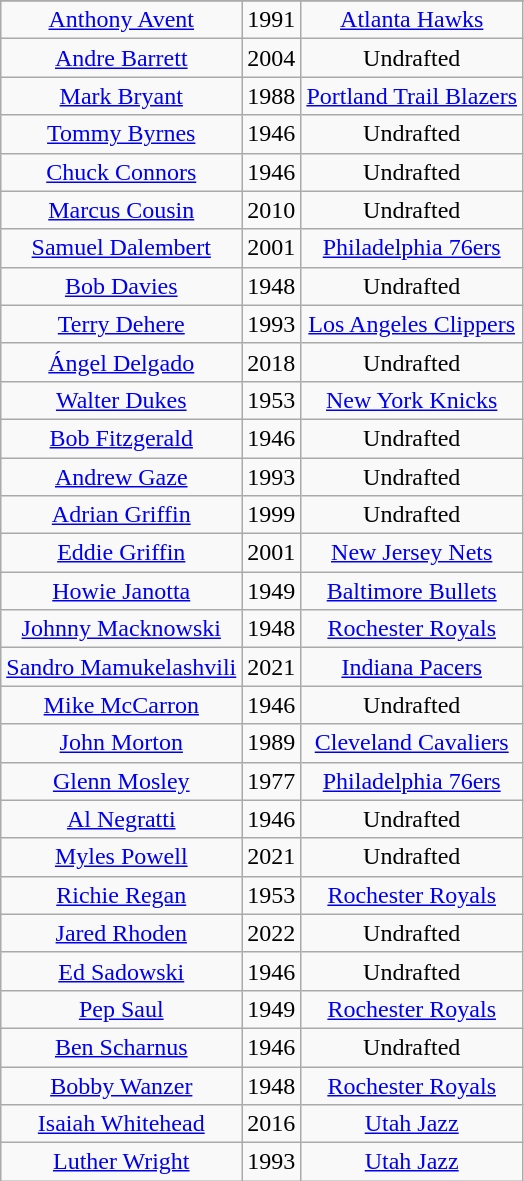<table class="wikitable">
<tr>
</tr>
<tr align="center">
<td><a href='#'>Anthony Avent</a></td>
<td>1991</td>
<td><a href='#'>Atlanta Hawks</a></td>
</tr>
<tr align="center">
<td><a href='#'>Andre Barrett</a></td>
<td>2004</td>
<td>Undrafted</td>
</tr>
<tr align="center">
<td><a href='#'>Mark Bryant</a></td>
<td>1988</td>
<td><a href='#'>Portland Trail Blazers</a></td>
</tr>
<tr align="center">
<td><a href='#'>Tommy Byrnes</a></td>
<td>1946</td>
<td>Undrafted</td>
</tr>
<tr align="center">
<td><a href='#'>Chuck Connors</a></td>
<td>1946</td>
<td>Undrafted</td>
</tr>
<tr align="center">
<td><a href='#'>Marcus Cousin</a></td>
<td>2010</td>
<td>Undrafted</td>
</tr>
<tr align="center">
<td><a href='#'>Samuel Dalembert</a></td>
<td>2001</td>
<td><a href='#'>Philadelphia 76ers</a></td>
</tr>
<tr align="center">
<td><a href='#'>Bob Davies</a></td>
<td>1948</td>
<td>Undrafted</td>
</tr>
<tr align="center">
<td><a href='#'>Terry Dehere</a></td>
<td>1993</td>
<td><a href='#'>Los Angeles Clippers</a></td>
</tr>
<tr align="center">
<td><a href='#'>Ángel Delgado</a></td>
<td>2018</td>
<td>Undrafted</td>
</tr>
<tr align="center">
<td><a href='#'>Walter Dukes</a></td>
<td>1953</td>
<td><a href='#'>New York Knicks</a></td>
</tr>
<tr align="center">
<td><a href='#'>Bob Fitzgerald</a></td>
<td>1946</td>
<td>Undrafted</td>
</tr>
<tr align="center">
<td><a href='#'>Andrew Gaze</a></td>
<td>1993</td>
<td>Undrafted</td>
</tr>
<tr align="center">
<td><a href='#'>Adrian Griffin</a></td>
<td>1999</td>
<td>Undrafted</td>
</tr>
<tr align="center">
<td><a href='#'>Eddie Griffin</a></td>
<td>2001</td>
<td><a href='#'>New Jersey Nets</a></td>
</tr>
<tr align="center">
<td><a href='#'>Howie Janotta</a></td>
<td>1949</td>
<td><a href='#'>Baltimore Bullets</a></td>
</tr>
<tr align="center">
<td><a href='#'>Johnny Macknowski</a></td>
<td>1948</td>
<td><a href='#'>Rochester Royals</a></td>
</tr>
<tr align="center">
<td><a href='#'>Sandro Mamukelashvili</a></td>
<td>2021</td>
<td><a href='#'>Indiana Pacers</a></td>
</tr>
<tr align="center">
<td><a href='#'>Mike McCarron</a></td>
<td>1946</td>
<td>Undrafted</td>
</tr>
<tr align="center">
<td><a href='#'>John Morton</a></td>
<td>1989</td>
<td><a href='#'>Cleveland Cavaliers</a></td>
</tr>
<tr align="center">
<td><a href='#'>Glenn Mosley</a></td>
<td>1977</td>
<td><a href='#'>Philadelphia 76ers</a></td>
</tr>
<tr align="center">
<td><a href='#'>Al Negratti</a></td>
<td>1946</td>
<td>Undrafted</td>
</tr>
<tr align="center">
<td><a href='#'>Myles Powell</a></td>
<td>2021</td>
<td>Undrafted</td>
</tr>
<tr align="center">
<td><a href='#'>Richie Regan</a></td>
<td>1953</td>
<td><a href='#'>Rochester Royals</a></td>
</tr>
<tr align="center">
<td><a href='#'>Jared Rhoden</a></td>
<td>2022</td>
<td>Undrafted</td>
</tr>
<tr align="center">
<td><a href='#'>Ed Sadowski</a></td>
<td>1946</td>
<td>Undrafted</td>
</tr>
<tr align="center">
<td><a href='#'>Pep Saul</a></td>
<td>1949</td>
<td><a href='#'>Rochester Royals</a></td>
</tr>
<tr align="center">
<td><a href='#'>Ben Scharnus</a></td>
<td>1946</td>
<td>Undrafted</td>
</tr>
<tr align="center">
<td><a href='#'>Bobby Wanzer</a></td>
<td>1948</td>
<td><a href='#'>Rochester Royals</a></td>
</tr>
<tr align="center">
<td><a href='#'>Isaiah Whitehead</a></td>
<td>2016</td>
<td><a href='#'>Utah Jazz</a></td>
</tr>
<tr align="center">
<td><a href='#'>Luther Wright</a></td>
<td>1993</td>
<td><a href='#'>Utah Jazz</a></td>
</tr>
</table>
